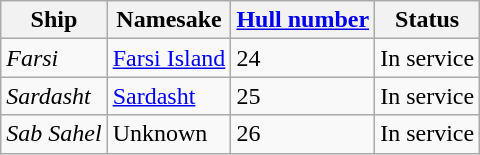<table class="wikitable">
<tr>
<th>Ship</th>
<th>Namesake</th>
<th><a href='#'>Hull number</a></th>
<th>Status</th>
</tr>
<tr>
<td><em>Farsi</em></td>
<td><a href='#'>Farsi Island</a></td>
<td>24</td>
<td>In service</td>
</tr>
<tr>
<td><em>Sardasht</em></td>
<td><a href='#'>Sardasht</a></td>
<td>25</td>
<td>In service</td>
</tr>
<tr>
<td><em>Sab Sahel</em></td>
<td>Unknown</td>
<td>26</td>
<td>In service</td>
</tr>
</table>
